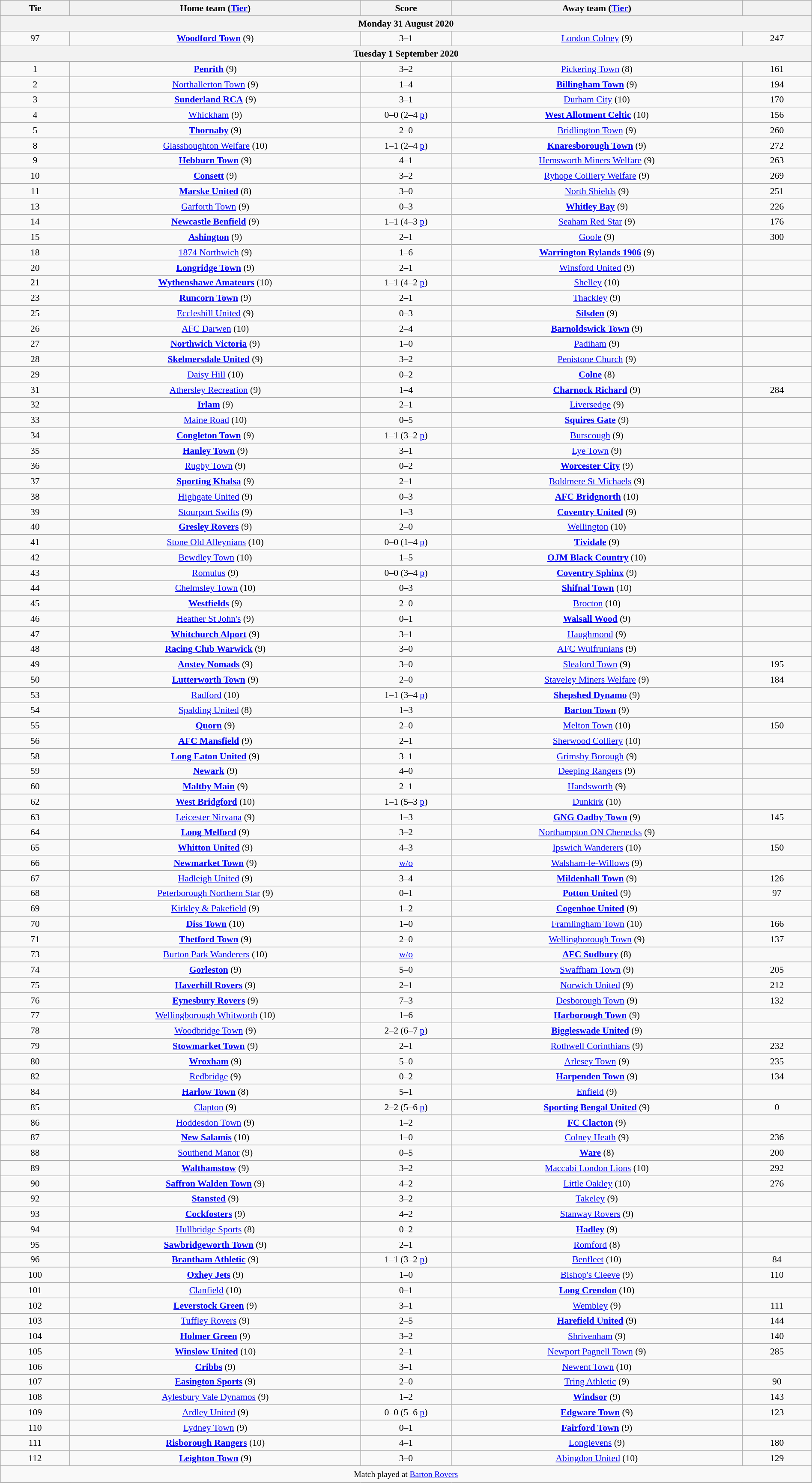<table class="wikitable" style="text-align:center; font-size:90%; width:100%">
<tr>
<th scope="col" style="width:  8.43%;">Tie</th>
<th scope="col" style="width: 35.29%;">Home team (<a href='#'>Tier</a>)</th>
<th scope="col" style="width: 11.00%;">Score</th>
<th scope="col" style="width: 35.29%;">Away team (<a href='#'>Tier</a>)</th>
<th scope="col" style="width:  8.43%;"></th>
</tr>
<tr>
<th colspan="5"><strong>Monday 31 August 2020</strong></th>
</tr>
<tr>
<td>97</td>
<td><strong><a href='#'>Woodford Town</a></strong> (9)</td>
<td>3–1</td>
<td><a href='#'>London Colney</a> (9)</td>
<td>247</td>
</tr>
<tr>
<th colspan="5"><strong>Tuesday 1 September 2020</strong></th>
</tr>
<tr>
<td>1</td>
<td><strong><a href='#'>Penrith</a></strong> (9)</td>
<td>3–2</td>
<td><a href='#'>Pickering Town</a> (8)</td>
<td>161</td>
</tr>
<tr>
<td>2</td>
<td><a href='#'>Northallerton Town</a> (9)</td>
<td>1–4</td>
<td><strong><a href='#'>Billingham Town</a></strong> (9)</td>
<td>194</td>
</tr>
<tr>
<td>3</td>
<td><strong><a href='#'>Sunderland RCA</a></strong> (9)</td>
<td>3–1</td>
<td><a href='#'>Durham City</a> (10)</td>
<td>170</td>
</tr>
<tr>
<td>4</td>
<td><a href='#'>Whickham</a> (9)</td>
<td>0–0 (2–4 <a href='#'>p</a>)</td>
<td><strong><a href='#'>West Allotment Celtic</a></strong> (10)</td>
<td>156</td>
</tr>
<tr>
<td>5</td>
<td><strong><a href='#'>Thornaby</a></strong> (9)</td>
<td>2–0</td>
<td><a href='#'>Bridlington Town</a> (9)</td>
<td>260</td>
</tr>
<tr>
<td>8</td>
<td><a href='#'>Glasshoughton Welfare</a> (10)</td>
<td>1–1 (2–4 <a href='#'>p</a>)</td>
<td><strong><a href='#'>Knaresborough Town</a></strong> (9)</td>
<td>272</td>
</tr>
<tr>
<td>9</td>
<td><strong><a href='#'>Hebburn Town</a></strong> (9)</td>
<td>4–1</td>
<td><a href='#'>Hemsworth Miners Welfare</a> (9)</td>
<td>263</td>
</tr>
<tr>
<td>10</td>
<td><strong><a href='#'>Consett</a></strong> (9)</td>
<td>3–2</td>
<td><a href='#'>Ryhope Colliery Welfare</a> (9)</td>
<td>269</td>
</tr>
<tr>
<td>11</td>
<td><strong><a href='#'>Marske United</a></strong> (8)</td>
<td>3–0</td>
<td><a href='#'>North Shields</a> (9)</td>
<td>251</td>
</tr>
<tr>
<td>13</td>
<td><a href='#'>Garforth Town</a> (9)</td>
<td>0–3</td>
<td><strong><a href='#'>Whitley Bay</a></strong> (9)</td>
<td>226</td>
</tr>
<tr>
<td>14</td>
<td><strong><a href='#'>Newcastle Benfield</a></strong> (9)</td>
<td>1–1 (4–3 <a href='#'>p</a>)</td>
<td><a href='#'>Seaham Red Star</a> (9)</td>
<td>176</td>
</tr>
<tr>
<td>15</td>
<td><strong><a href='#'>Ashington</a></strong> (9)</td>
<td>2–1</td>
<td><a href='#'>Goole</a> (9)</td>
<td>300</td>
</tr>
<tr>
<td>18</td>
<td><a href='#'>1874 Northwich</a> (9)</td>
<td>1–6</td>
<td><strong><a href='#'>Warrington Rylands 1906</a></strong> (9)</td>
<td></td>
</tr>
<tr>
<td>20</td>
<td><strong><a href='#'>Longridge Town</a></strong> (9)</td>
<td>2–1</td>
<td><a href='#'>Winsford United</a> (9)</td>
<td></td>
</tr>
<tr>
<td>21</td>
<td><strong><a href='#'>Wythenshawe Amateurs</a></strong> (10)</td>
<td>1–1 (4–2 <a href='#'>p</a>)</td>
<td><a href='#'>Shelley</a> (10)</td>
<td></td>
</tr>
<tr>
<td>23</td>
<td><strong><a href='#'>Runcorn Town</a></strong> (9)</td>
<td>2–1</td>
<td><a href='#'>Thackley</a> (9)</td>
<td></td>
</tr>
<tr>
<td>25</td>
<td><a href='#'>Eccleshill United</a> (9)</td>
<td>0–3</td>
<td><strong><a href='#'>Silsden</a></strong> (9)</td>
<td></td>
</tr>
<tr>
<td>26</td>
<td><a href='#'>AFC Darwen</a> (10)</td>
<td>2–4</td>
<td><strong><a href='#'>Barnoldswick Town</a></strong> (9)</td>
<td></td>
</tr>
<tr>
<td>27</td>
<td><strong><a href='#'>Northwich Victoria</a></strong> (9)</td>
<td>1–0</td>
<td><a href='#'>Padiham</a> (9)</td>
<td></td>
</tr>
<tr>
<td>28</td>
<td><strong><a href='#'>Skelmersdale United</a></strong> (9)</td>
<td>3–2</td>
<td><a href='#'>Penistone Church</a> (9)</td>
<td></td>
</tr>
<tr>
<td>29</td>
<td><a href='#'>Daisy Hill</a> (10)</td>
<td>0–2</td>
<td><strong><a href='#'>Colne</a></strong> (8)</td>
<td></td>
</tr>
<tr>
<td>31</td>
<td><a href='#'>Athersley Recreation</a> (9)</td>
<td>1–4</td>
<td><strong><a href='#'>Charnock Richard</a></strong> (9)</td>
<td>284</td>
</tr>
<tr>
<td>32</td>
<td><strong><a href='#'>Irlam</a></strong> (9)</td>
<td>2–1</td>
<td><a href='#'>Liversedge</a> (9)</td>
<td></td>
</tr>
<tr>
<td>33</td>
<td><a href='#'>Maine Road</a> (10)</td>
<td>0–5</td>
<td><strong><a href='#'>Squires Gate</a></strong> (9)</td>
<td></td>
</tr>
<tr>
<td>34</td>
<td><strong><a href='#'>Congleton Town</a></strong> (9)</td>
<td>1–1 (3–2 <a href='#'>p</a>)</td>
<td><a href='#'>Burscough</a> (9)</td>
<td></td>
</tr>
<tr>
<td>35</td>
<td><strong><a href='#'>Hanley Town</a></strong> (9)</td>
<td>3–1</td>
<td><a href='#'>Lye Town</a> (9)</td>
<td></td>
</tr>
<tr>
<td>36</td>
<td><a href='#'>Rugby Town</a> (9)</td>
<td>0–2</td>
<td><strong><a href='#'>Worcester City</a></strong> (9)</td>
<td></td>
</tr>
<tr>
<td>37</td>
<td><strong><a href='#'>Sporting Khalsa</a></strong> (9)</td>
<td>2–1</td>
<td><a href='#'>Boldmere St Michaels</a> (9)</td>
<td></td>
</tr>
<tr>
<td>38</td>
<td><a href='#'>Highgate United</a> (9)</td>
<td>0–3</td>
<td><strong><a href='#'>AFC Bridgnorth</a></strong> (10)</td>
<td></td>
</tr>
<tr>
<td>39</td>
<td><a href='#'>Stourport Swifts</a> (9)</td>
<td>1–3</td>
<td><strong><a href='#'>Coventry United</a></strong> (9)</td>
<td></td>
</tr>
<tr>
<td>40</td>
<td><strong><a href='#'>Gresley Rovers</a></strong> (9)</td>
<td>2–0</td>
<td><a href='#'>Wellington</a> (10)</td>
<td></td>
</tr>
<tr>
<td>41</td>
<td><a href='#'>Stone Old Alleynians</a> (10)</td>
<td>0–0 (1–4 <a href='#'>p</a>)</td>
<td><strong><a href='#'>Tividale</a></strong> (9)</td>
<td></td>
</tr>
<tr>
<td>42</td>
<td><a href='#'>Bewdley Town</a> (10)</td>
<td>1–5</td>
<td><strong><a href='#'>OJM Black Country</a></strong> (10)</td>
<td></td>
</tr>
<tr>
<td>43</td>
<td><a href='#'>Romulus</a> (9)</td>
<td>0–0 (3–4 <a href='#'>p</a>)</td>
<td><strong><a href='#'>Coventry Sphinx</a></strong> (9)</td>
<td></td>
</tr>
<tr>
<td>44</td>
<td><a href='#'>Chelmsley Town</a> (10)</td>
<td>0–3</td>
<td><strong><a href='#'>Shifnal Town</a></strong> (10)</td>
<td></td>
</tr>
<tr>
<td>45</td>
<td><strong><a href='#'>Westfields</a></strong> (9)</td>
<td>2–0</td>
<td><a href='#'>Brocton</a> (10)</td>
<td></td>
</tr>
<tr>
<td>46</td>
<td><a href='#'>Heather St John's</a> (9)</td>
<td>0–1</td>
<td><strong><a href='#'>Walsall Wood</a></strong> (9)</td>
<td></td>
</tr>
<tr>
<td>47</td>
<td><strong><a href='#'>Whitchurch Alport</a></strong> (9)</td>
<td>3–1</td>
<td><a href='#'>Haughmond</a> (9)</td>
<td></td>
</tr>
<tr>
<td>48</td>
<td><strong><a href='#'>Racing Club Warwick</a></strong> (9)</td>
<td>3–0</td>
<td><a href='#'>AFC Wulfrunians</a> (9)</td>
<td></td>
</tr>
<tr>
<td>49</td>
<td><strong><a href='#'>Anstey Nomads</a></strong> (9)</td>
<td>3–0</td>
<td><a href='#'>Sleaford Town</a> (9)</td>
<td>195</td>
</tr>
<tr>
<td>50</td>
<td><strong><a href='#'>Lutterworth Town</a></strong> (9)</td>
<td>2–0</td>
<td><a href='#'>Staveley Miners Welfare</a> (9)</td>
<td>184</td>
</tr>
<tr>
<td>53</td>
<td><a href='#'>Radford</a> (10)</td>
<td>1–1 (3–4 <a href='#'>p</a>)</td>
<td><strong><a href='#'>Shepshed Dynamo</a></strong> (9)</td>
<td></td>
</tr>
<tr>
<td>54</td>
<td><a href='#'>Spalding United</a> (8)</td>
<td>1–3</td>
<td><strong><a href='#'>Barton Town</a></strong> (9)</td>
<td></td>
</tr>
<tr>
<td>55</td>
<td><strong><a href='#'>Quorn</a></strong> (9)</td>
<td>2–0</td>
<td><a href='#'>Melton Town</a> (10)</td>
<td>150</td>
</tr>
<tr>
<td>56</td>
<td><strong><a href='#'>AFC Mansfield</a></strong> (9)</td>
<td>2–1</td>
<td><a href='#'>Sherwood Colliery</a> (10)</td>
<td></td>
</tr>
<tr>
<td>58</td>
<td><strong><a href='#'>Long Eaton United</a></strong> (9)</td>
<td>3–1</td>
<td><a href='#'>Grimsby Borough</a> (9)</td>
<td></td>
</tr>
<tr>
<td>59</td>
<td><strong><a href='#'>Newark</a></strong> (9)</td>
<td>4–0</td>
<td><a href='#'>Deeping Rangers</a> (9)</td>
<td></td>
</tr>
<tr>
<td>60</td>
<td><strong><a href='#'>Maltby Main</a></strong> (9)</td>
<td>2–1</td>
<td><a href='#'>Handsworth</a> (9)</td>
<td></td>
</tr>
<tr>
<td>62</td>
<td><strong><a href='#'>West Bridgford</a></strong> (10)</td>
<td>1–1 (5–3 <a href='#'>p</a>)</td>
<td><a href='#'>Dunkirk</a> (10)</td>
<td></td>
</tr>
<tr>
<td>63</td>
<td><a href='#'>Leicester Nirvana</a> (9)</td>
<td>1–3</td>
<td><strong><a href='#'>GNG Oadby Town</a></strong> (9)</td>
<td>145</td>
</tr>
<tr>
<td>64</td>
<td><strong><a href='#'>Long Melford</a></strong> (9)</td>
<td>3–2</td>
<td><a href='#'>Northampton ON Chenecks</a> (9)</td>
<td></td>
</tr>
<tr>
<td>65</td>
<td><strong><a href='#'>Whitton United</a></strong> (9)</td>
<td>4–3</td>
<td><a href='#'>Ipswich Wanderers</a> (10)</td>
<td>150</td>
</tr>
<tr>
<td>66</td>
<td><strong><a href='#'>Newmarket Town</a></strong> (9)</td>
<td><a href='#'>w/o</a></td>
<td><a href='#'>Walsham-le-Willows</a> (9)</td>
<td></td>
</tr>
<tr>
<td>67</td>
<td><a href='#'>Hadleigh United</a> (9)</td>
<td>3–4</td>
<td><strong><a href='#'>Mildenhall Town</a></strong> (9)</td>
<td>126</td>
</tr>
<tr>
<td>68</td>
<td><a href='#'>Peterborough Northern Star</a> (9)</td>
<td>0–1</td>
<td><strong><a href='#'>Potton United</a></strong> (9)</td>
<td>97</td>
</tr>
<tr>
<td>69</td>
<td><a href='#'>Kirkley & Pakefield</a> (9)</td>
<td>1–2</td>
<td><strong><a href='#'>Cogenhoe United</a></strong> (9)</td>
<td></td>
</tr>
<tr>
<td>70</td>
<td><strong><a href='#'>Diss Town</a></strong> (10)</td>
<td>1–0</td>
<td><a href='#'>Framlingham Town</a> (10)</td>
<td>166</td>
</tr>
<tr>
<td>71</td>
<td><strong><a href='#'>Thetford Town</a></strong> (9)</td>
<td>2–0</td>
<td><a href='#'>Wellingborough Town</a> (9)</td>
<td>137</td>
</tr>
<tr>
<td>73</td>
<td><a href='#'>Burton Park Wanderers</a> (10)</td>
<td><a href='#'>w/o</a></td>
<td><strong><a href='#'>AFC Sudbury</a></strong> (8)</td>
<td></td>
</tr>
<tr>
<td>74</td>
<td><strong><a href='#'>Gorleston</a></strong> (9)</td>
<td>5–0</td>
<td><a href='#'>Swaffham Town</a> (9)</td>
<td>205</td>
</tr>
<tr>
<td>75</td>
<td><strong><a href='#'>Haverhill Rovers</a></strong> (9)</td>
<td>2–1</td>
<td><a href='#'>Norwich United</a> (9)</td>
<td>212</td>
</tr>
<tr>
<td>76</td>
<td><strong><a href='#'>Eynesbury Rovers</a></strong> (9)</td>
<td>7–3</td>
<td><a href='#'>Desborough Town</a> (9)</td>
<td>132</td>
</tr>
<tr>
<td>77</td>
<td><a href='#'>Wellingborough Whitworth</a> (10)</td>
<td>1–6</td>
<td><strong><a href='#'>Harborough Town</a></strong> (9)</td>
<td></td>
</tr>
<tr>
<td>78</td>
<td><a href='#'>Woodbridge Town</a> (9)</td>
<td>2–2 (6–7 <a href='#'>p</a>)</td>
<td><strong><a href='#'>Biggleswade United</a></strong> (9)</td>
<td></td>
</tr>
<tr>
<td>79</td>
<td><strong><a href='#'>Stowmarket Town</a></strong> (9)</td>
<td>2–1</td>
<td><a href='#'>Rothwell Corinthians</a> (9)</td>
<td>232</td>
</tr>
<tr>
<td>80</td>
<td><strong><a href='#'>Wroxham</a></strong> (9)</td>
<td>5–0</td>
<td><a href='#'>Arlesey Town</a> (9)</td>
<td>235</td>
</tr>
<tr>
<td>82</td>
<td><a href='#'>Redbridge</a> (9)</td>
<td>0–2</td>
<td><strong><a href='#'>Harpenden Town</a></strong> (9)</td>
<td>134</td>
</tr>
<tr>
<td>84</td>
<td><strong><a href='#'>Harlow Town</a></strong> (8)</td>
<td>5–1</td>
<td><a href='#'>Enfield</a> (9)</td>
<td></td>
</tr>
<tr>
<td>85</td>
<td><a href='#'>Clapton</a> (9)</td>
<td>2–2 (5–6 <a href='#'>p</a>)</td>
<td><strong><a href='#'>Sporting Bengal United</a></strong> (9)</td>
<td>0</td>
</tr>
<tr>
<td>86</td>
<td><a href='#'>Hoddesdon Town</a> (9)</td>
<td>1–2</td>
<td><strong><a href='#'>FC Clacton</a></strong> (9)</td>
<td></td>
</tr>
<tr>
<td>87</td>
<td><strong><a href='#'>New Salamis</a></strong> (10)</td>
<td>1–0</td>
<td><a href='#'>Colney Heath</a> (9)</td>
<td>236</td>
</tr>
<tr>
<td>88</td>
<td><a href='#'>Southend Manor</a> (9)</td>
<td>0–5</td>
<td><strong><a href='#'>Ware</a></strong> (8)</td>
<td>200</td>
</tr>
<tr>
<td>89</td>
<td><strong><a href='#'>Walthamstow</a></strong> (9)</td>
<td>3–2</td>
<td><a href='#'>Maccabi London Lions</a> (10)</td>
<td>292</td>
</tr>
<tr>
<td>90</td>
<td><strong><a href='#'>Saffron Walden Town</a></strong> (9)</td>
<td>4–2</td>
<td><a href='#'>Little Oakley</a> (10)</td>
<td>276</td>
</tr>
<tr>
<td>92</td>
<td><strong><a href='#'>Stansted</a></strong> (9)</td>
<td>3–2</td>
<td><a href='#'>Takeley</a> (9)</td>
<td></td>
</tr>
<tr>
<td>93</td>
<td><strong><a href='#'>Cockfosters</a></strong> (9)</td>
<td>4–2</td>
<td><a href='#'>Stanway Rovers</a> (9)</td>
<td></td>
</tr>
<tr>
<td>94</td>
<td><a href='#'>Hullbridge Sports</a> (8)</td>
<td>0–2</td>
<td><strong><a href='#'>Hadley</a></strong> (9)</td>
<td></td>
</tr>
<tr>
<td>95</td>
<td><strong><a href='#'>Sawbridgeworth Town</a></strong> (9)</td>
<td>2–1</td>
<td><a href='#'>Romford</a> (8)</td>
<td></td>
</tr>
<tr>
<td>96</td>
<td><strong><a href='#'>Brantham Athletic</a></strong> (9)</td>
<td>1–1 (3–2 <a href='#'>p</a>)</td>
<td><a href='#'>Benfleet</a> (10)</td>
<td>84</td>
</tr>
<tr>
<td>100</td>
<td><strong><a href='#'>Oxhey Jets</a></strong> (9)</td>
<td>1–0</td>
<td><a href='#'>Bishop's Cleeve</a> (9)</td>
<td>110</td>
</tr>
<tr>
<td>101</td>
<td><a href='#'>Clanfield</a> (10)</td>
<td>0–1</td>
<td><strong><a href='#'>Long Crendon</a></strong> (10)</td>
<td></td>
</tr>
<tr>
<td>102</td>
<td><strong><a href='#'>Leverstock Green</a></strong> (9)</td>
<td>3–1</td>
<td><a href='#'>Wembley</a> (9)</td>
<td>111</td>
</tr>
<tr>
<td>103</td>
<td><a href='#'>Tuffley Rovers</a> (9)</td>
<td>2–5</td>
<td><strong><a href='#'>Harefield United</a></strong> (9)</td>
<td>144</td>
</tr>
<tr>
<td>104</td>
<td><strong><a href='#'>Holmer Green</a></strong> (9)</td>
<td>3–2</td>
<td><a href='#'>Shrivenham</a> (9)</td>
<td>140</td>
</tr>
<tr>
<td>105</td>
<td><strong><a href='#'>Winslow United</a></strong> (10)</td>
<td>2–1</td>
<td><a href='#'>Newport Pagnell Town</a> (9)</td>
<td>285</td>
</tr>
<tr>
<td>106</td>
<td><strong><a href='#'>Cribbs</a></strong> (9)</td>
<td>3–1</td>
<td><a href='#'>Newent Town</a> (10)</td>
<td></td>
</tr>
<tr>
<td>107</td>
<td><strong><a href='#'>Easington Sports</a></strong> (9)</td>
<td>2–0</td>
<td><a href='#'>Tring Athletic</a> (9)</td>
<td>90</td>
</tr>
<tr>
<td>108</td>
<td><a href='#'>Aylesbury Vale Dynamos</a> (9)</td>
<td>1–2</td>
<td><strong><a href='#'>Windsor</a></strong> (9)</td>
<td>143</td>
</tr>
<tr>
<td>109</td>
<td><a href='#'>Ardley United</a> (9)</td>
<td>0–0 (5–6 <a href='#'>p</a>)</td>
<td><strong><a href='#'>Edgware Town</a></strong> (9)</td>
<td>123</td>
</tr>
<tr>
<td>110</td>
<td><a href='#'>Lydney Town</a> (9)</td>
<td>0–1</td>
<td><strong><a href='#'>Fairford Town</a></strong> (9)</td>
<td></td>
</tr>
<tr>
<td>111</td>
<td><strong><a href='#'>Risborough Rangers</a></strong> (10)</td>
<td>4–1</td>
<td><a href='#'>Longlevens</a> (9)</td>
<td>180</td>
</tr>
<tr>
<td>112</td>
<td><strong><a href='#'>Leighton Town</a></strong> (9)</td>
<td>3–0</td>
<td><a href='#'>Abingdon United</a> (10)</td>
<td>129</td>
</tr>
<tr>
<td colspan="5" style="height:20px; text-align:center; font-size:90%">Match played at <a href='#'>Barton Rovers</a></td>
</tr>
</table>
